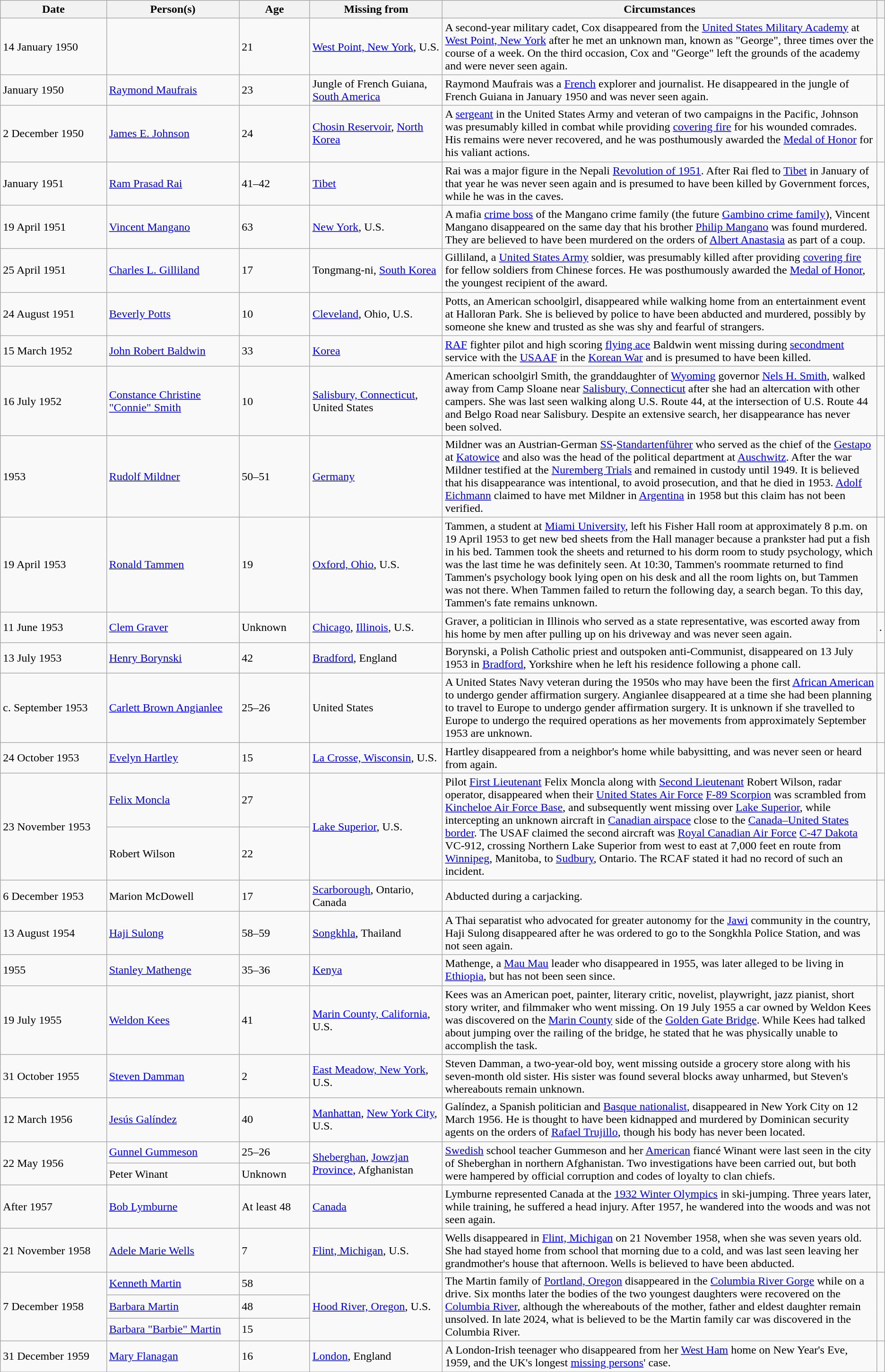<table class="wikitable sortable zebra">
<tr>
<th data-sort-type="isoDate" width="12%">Date</th>
<th data-sort-type="text" width="15%">Person(s)</th>
<th data-sort-type="text" width="8%">Age</th>
<th data-sort-type="text" width="15%">Missing from</th>
<th class="unsortable">Circumstances</th>
<th class="unsortable"></th>
</tr>
<tr>
<td data-sort-value="1950-01-14">14 January 1950</td>
<td></td>
<td data-sort-value="021">21</td>
<td><a href='#'>West Point, New York</a>, U.S.</td>
<td>A second-year military cadet, Cox disappeared from the <a href='#'>United States Military Academy</a> at <a href='#'>West Point, New York</a> after he met an unknown man, known as "George", three times over the course of a week. On the third occasion, Cox and "George" left the grounds of the academy and were never seen again.</td>
<td style="text-align:center;"></td>
</tr>
<tr>
<td>January 1950</td>
<td><a href='#'>Raymond Maufrais</a></td>
<td data-sort-value="023">23</td>
<td>Jungle of French Guiana, <a href='#'>South America</a></td>
<td>Raymond Maufrais was a <a href='#'>French</a> explorer and journalist. He disappeared in the jungle of French Guiana in January 1950 and was never seen again.</td>
<td style="text-align:center;"></td>
</tr>
<tr>
<td>2 December 1950</td>
<td><a href='#'>James E. Johnson</a></td>
<td data-sort-value="024">24</td>
<td><a href='#'>Chosin Reservoir</a>, <a href='#'>North Korea</a></td>
<td>A <a href='#'>sergeant</a> in the United States Army and veteran of two campaigns in the Pacific, Johnson was presumably killed in combat while providing <a href='#'>covering fire</a> for his wounded comrades. His remains were never recovered, and he was posthumously awarded the <a href='#'>Medal of Honor</a> for his valiant actions.</td>
<td style="text-align:center;"></td>
</tr>
<tr>
<td data-sort-value="1951-01-01">January 1951</td>
<td><a href='#'>Ram Prasad Rai</a></td>
<td data-sort-value="041">41–42</td>
<td><a href='#'>Tibet</a></td>
<td>Rai was a major figure in the Nepali <a href='#'>Revolution of 1951</a>. After Rai fled to <a href='#'>Tibet</a> in January of that year he was never seen again and is presumed to have been killed by Government forces, while he was in the caves.</td>
<td style="text-align:center;"></td>
</tr>
<tr>
<td data-sort-value="1951-04-19">19 April 1951</td>
<td><a href='#'>Vincent Mangano</a></td>
<td data-sort-value="063">63</td>
<td><a href='#'>New York</a>, U.S.</td>
<td>A mafia <a href='#'>crime boss</a> of the Mangano crime family (the future <a href='#'>Gambino crime family</a>), Vincent Mangano disappeared on the same day that his brother <a href='#'>Philip Mangano</a> was found murdered. They are believed to have been murdered on the orders of <a href='#'>Albert Anastasia</a> as part of a coup.</td>
<td style="text-align:center;"></td>
</tr>
<tr>
<td>25 April 1951</td>
<td><a href='#'>Charles L. Gilliland</a></td>
<td data-sort-value="017">17</td>
<td>Tongmang-ni, <a href='#'>South Korea</a></td>
<td>Gilliland, a <a href='#'>United States Army</a> soldier, was presumably killed after providing <a href='#'>covering fire</a> for fellow soldiers from Chinese forces. He was posthumously awarded the <a href='#'>Medal of Honor</a>, the youngest recipient of the award.</td>
<td style="text-align:center;"></td>
</tr>
<tr>
<td data-sort-value="1951-08-24">24 August 1951</td>
<td><a href='#'>Beverly Potts</a></td>
<td data-sort-value="010">10</td>
<td><a href='#'>Cleveland</a>, Ohio, U.S.</td>
<td>Potts, an American schoolgirl, disappeared while walking home from an entertainment event at Halloran Park. She is believed by police to have been abducted and murdered, possibly by someone she knew and trusted as she was shy and fearful of strangers.</td>
<td style="text-align:center;"></td>
</tr>
<tr>
<td>15 March 1952</td>
<td><a href='#'>John Robert Baldwin</a></td>
<td data-sort-value="033">33</td>
<td><a href='#'>Korea</a></td>
<td><a href='#'>RAF</a> fighter pilot and high scoring <a href='#'>flying ace</a> Baldwin went missing during <a href='#'>secondment</a> service with the <a href='#'>USAAF</a> in the <a href='#'>Korean War</a> and is presumed to have been killed.</td>
<td style="text-align:center;"></td>
</tr>
<tr>
<td data-sort-value="1952-16-07">16 July 1952</td>
<td><a href='#'>Constance Christine "Connie" Smith</a></td>
<td data-sort-value="010">10</td>
<td><a href='#'>Salisbury, Connecticut</a>, United States</td>
<td>American schoolgirl Smith, the granddaughter of <a href='#'>Wyoming</a> governor <a href='#'>Nels H. Smith</a>, walked away from Camp Sloane near <a href='#'>Salisbury, Connecticut</a> after she had an altercation with other campers. She was last seen walking along U.S. Route 44, at the intersection of U.S. Route 44 and Belgo Road near Salisbury. Despite an extensive search, her disappearance has never been solved.</td>
<td style="text-align:center;"></td>
</tr>
<tr>
<td data-sort-value="1953-01-01">1953</td>
<td><a href='#'>Rudolf Mildner</a></td>
<td data-sort-value="050">50–51</td>
<td><a href='#'>Germany</a></td>
<td>Mildner was an Austrian-German <a href='#'>SS</a>-<a href='#'>Standartenführer</a> who served as the chief of the <a href='#'>Gestapo</a> at <a href='#'>Katowice</a> and also was the head of the political department at <a href='#'>Auschwitz</a>. After the war Mildner testified at the <a href='#'>Nuremberg Trials</a> and remained in custody until 1949. It is believed that his disappearance was intentional, to avoid prosecution, and that he died in 1953. <a href='#'>Adolf Eichmann</a> claimed to have met Mildner in <a href='#'>Argentina</a> in 1958 but this claim has not been verified.</td>
<td style="text-align:center;"></td>
</tr>
<tr>
<td data-sort-value="1953-04-19">19 April 1953</td>
<td><a href='#'>Ronald Tammen</a></td>
<td data-sort-value="019">19</td>
<td><a href='#'>Oxford, Ohio</a>, U.S.</td>
<td>Tammen, a student at <a href='#'>Miami University</a>, left his Fisher Hall room at approximately 8 p.m. on 19 April 1953 to get new bed sheets from the Hall manager because a prankster had put a fish in his bed. Tammen took the sheets and returned to his dorm room to study psychology, which was the last time he was definitely seen. At 10:30, Tammen's roommate returned to find Tammen's psychology book lying open on his desk and all the room lights on, but Tammen was not there. When Tammen failed to return the following day, a search began. To this day, Tammen's fate remains unknown.</td>
<td style="text-align:center;"></td>
</tr>
<tr>
<td data-sort-value="1953-04-19">11 June 1953</td>
<td><a href='#'>Clem Graver</a></td>
<td>Unknown</td>
<td><a href='#'>Chicago</a>, <a href='#'>Illinois</a>, U.S.</td>
<td>Graver, a politician in Illinois who served as a state representative, was escorted away from his home by men after pulling up on his driveway and was never seen again.</td>
<td style="text-align:center;">.</td>
</tr>
<tr>
<td data-sort-value="1953-07-13">13 July 1953</td>
<td><a href='#'>Henry Borynski</a></td>
<td data-sort-value="042">42</td>
<td><a href='#'>Bradford</a>, England</td>
<td>Borynski, a Polish Catholic priest and outspoken anti-Communist, disappeared on 13 July 1953 in <a href='#'>Bradford</a>, Yorkshire when he left his residence following a phone call.</td>
<td style="text-align:center;"></td>
</tr>
<tr>
<td>c. September 1953</td>
<td><a href='#'>Carlett Brown Angianlee</a></td>
<td data-sort-value="025">25–26</td>
<td>United States</td>
<td>A United States Navy veteran during the 1950s who may have been the first <a href='#'>African American</a> to undergo gender affirmation surgery. Angianlee disappeared at a time she had been planning to travel to Europe to undergo gender affirmation surgery. It is unknown if she travelled to Europe to undergo the required operations as her movements from approximately September 1953 are unknown.</td>
<td style="text-align:center;"></td>
</tr>
<tr>
<td data-sort-value="1953-10-24">24 October 1953</td>
<td><a href='#'>Evelyn Hartley</a></td>
<td data-sort-value="015">15</td>
<td><a href='#'>La Crosse, Wisconsin</a>, U.S.</td>
<td>Hartley disappeared from a neighbor's home while babysitting, and was never seen or heard from again.</td>
<td style="text-align:center;"></td>
</tr>
<tr>
<td data-sort-value="1953-11-23" rowspan="2">23 November 1953</td>
<td><a href='#'>Felix Moncla</a></td>
<td data-sort-value="027">27</td>
<td rowspan="2"><a href='#'>Lake Superior</a>, U.S.</td>
<td rowspan="2">Pilot <a href='#'>First Lieutenant</a> Felix Moncla along with <a href='#'>Second Lieutenant</a> Robert Wilson, radar operator, disappeared when their <a href='#'>United States Air Force</a> <a href='#'>F-89 Scorpion</a> was scrambled from <a href='#'>Kincheloe Air Force Base</a>, and subsequently went missing over <a href='#'>Lake Superior</a>, while intercepting an unknown aircraft in <a href='#'>Canadian airspace</a> close to the <a href='#'>Canada–United States border</a>. The USAF claimed the second aircraft was <a href='#'>Royal Canadian Air Force</a> <a href='#'>C-47 Dakota</a> VC-912, crossing Northern Lake Superior from west to east at 7,000 feet en route from <a href='#'>Winnipeg</a>, Manitoba, to <a href='#'>Sudbury</a>, Ontario. The RCAF stated it had no record of such an incident.</td>
<td style="text-align:center;" rowspan="2"></td>
</tr>
<tr>
<td>Robert Wilson</td>
<td data-sort-value="022">22</td>
</tr>
<tr>
<td data-sort-value="1953-12-06">6 December 1953</td>
<td>Marion McDowell</td>
<td data-sort-value="017">17</td>
<td><a href='#'>Scarborough</a>, Ontario, Canada</td>
<td>Abducted during a carjacking.</td>
<td style="text-align:center;"></td>
</tr>
<tr>
<td>13 August 1954</td>
<td><a href='#'>Haji Sulong</a></td>
<td data-sort-value="058">58–59</td>
<td><a href='#'>Songkhla</a>, Thailand</td>
<td>A Thai separatist who advocated for greater autonomy for the <a href='#'>Jawi</a> community in the country, Haji Sulong disappeared after he was ordered to go to the Songkhla Police Station, and was not seen again.</td>
<td style="text-align:center;"></td>
</tr>
<tr>
<td data-sort-value="1955-01-01">1955</td>
<td><a href='#'>Stanley Mathenge</a></td>
<td data-sort-value="035">35–36</td>
<td><a href='#'>Kenya</a></td>
<td>Mathenge, a <a href='#'>Mau Mau</a> leader who disappeared in 1955, was later alleged to be living in <a href='#'>Ethiopia</a>, but has not been seen since.</td>
<td style="text-align:center;"></td>
</tr>
<tr>
<td data-sort-value="1955-07-19">19 July 1955</td>
<td><a href='#'>Weldon Kees</a></td>
<td data-sort-value="041">41</td>
<td><a href='#'>Marin County, California</a>, U.S.</td>
<td>Kees was an American poet, painter, literary critic, novelist, playwright, jazz pianist, short story writer, and filmmaker who went missing. On 19 July 1955 a car owned by Weldon Kees was discovered on the <a href='#'>Marin County</a> side of the <a href='#'>Golden Gate Bridge</a>. While Kees had talked about jumping over the railing of the bridge, he stated that he was physically unable to accomplish the task.</td>
<td style="text-align:center;"></td>
</tr>
<tr>
<td data-sort-value="1955-10-31">31 October 1955</td>
<td><a href='#'>Steven Damman</a></td>
<td data-sort-value="002">2</td>
<td><a href='#'>East Meadow, New York</a>, U.S.</td>
<td>Steven Damman, a two-year-old boy, went missing outside a grocery store along with his seven-month old sister. His sister was found several blocks away unharmed, but Steven's whereabouts remain unknown.</td>
<td style="text-align:center;"></td>
</tr>
<tr>
<td>12 March 1956</td>
<td><a href='#'>Jesús Galíndez</a></td>
<td data-sort-value="040">40</td>
<td><a href='#'>Manhattan</a>, <a href='#'>New York City</a>, U.S.</td>
<td>Galíndez, a Spanish politician and <a href='#'>Basque nationalist</a>, disappeared in New York City on 12 March 1956. He is thought to have been kidnapped and murdered by Dominican security agents on the orders of <a href='#'>Rafael Trujillo</a>, though his body has never been located.</td>
<td style="text-align:center;"></td>
</tr>
<tr>
<td rowspan="2" data-sort-value="1956-05-01"> 22 May 1956</td>
<td><a href='#'>Gunnel Gummeson</a></td>
<td data-sort-value="025">25–26</td>
<td rowspan="2"><a href='#'>Sheberghan</a>, <a href='#'>Jowzjan Province</a>, Afghanistan</td>
<td rowspan="2"><a href='#'>Swedish</a> school teacher Gummeson and her <a href='#'>American</a> fiancé Winant were last seen in the city of Sheberghan in northern Afghanistan. Two investigations have been carried out, but both were hampered by official corruption and codes of loyalty to clan chiefs.</td>
<td rowspan="2" style="text-align:center;"></td>
</tr>
<tr>
<td>Peter Winant</td>
<td>Unknown</td>
</tr>
<tr>
<td data-sort-value="1957-01-01">After 1957</td>
<td><a href='#'>Bob Lymburne</a></td>
<td data-sort-value="048">At least 48</td>
<td><a href='#'>Canada</a></td>
<td>Lymburne represented Canada at the <a href='#'>1932 Winter Olympics</a> in ski-jumping. Three years later, while training, he suffered a head injury. After 1957, he wandered into the woods and was not seen again.</td>
<td style="text-align:center;"></td>
</tr>
<tr>
<td data-sort-value="1958-11-21">21 November 1958</td>
<td><a href='#'>Adele Marie Wells</a></td>
<td data-sort-value="007">7</td>
<td><a href='#'>Flint, Michigan</a>, U.S.</td>
<td>Wells disappeared in <a href='#'>Flint, Michigan</a> on 21 November 1958, when she was seven years old. She had stayed home from school that morning due to a cold, and was last seen leaving her grandmother's house that afternoon. Wells is believed to have been abducted.</td>
<td style="text-align:center;"></td>
</tr>
<tr>
<td data-sort-value="1958-12-07" rowspan="3">7 December 1958</td>
<td><a href='#'>Kenneth Martin</a></td>
<td data-sort-value="058">58</td>
<td rowspan="3"><a href='#'>Hood River, Oregon</a>, U.S.</td>
<td rowspan="3">The Martin family of <a href='#'>Portland, Oregon</a> disappeared in the <a href='#'>Columbia River Gorge</a> while on a drive. Six months later the bodies of the two youngest daughters were recovered on the <a href='#'>Columbia River</a>, although the whereabouts of the mother, father and eldest daughter remain unsolved.  In late 2024, what is believed to be the Martin family car was discovered in the Columbia River.</td>
<td style="text-align:center;" rowspan="3"></td>
</tr>
<tr>
<td><a href='#'>Barbara Martin</a></td>
<td data-sort-value="048">48</td>
</tr>
<tr>
<td><a href='#'>Barbara "Barbie" Martin</a></td>
<td data-sort-value="015">15</td>
</tr>
<tr>
<td data-sort-value="1959-12-31">31 December 1959</td>
<td><a href='#'>Mary Flanagan</a></td>
<td data-sort-value="016">16</td>
<td><a href='#'>London</a>, England</td>
<td>A London-Irish teenager who disappeared from her <a href='#'>West Ham</a> home on New Year's Eve, 1959, and the UK's longest <a href='#'>missing persons</a>' case.</td>
<td style="text-align:center"></td>
</tr>
<tr>
</tr>
</table>
